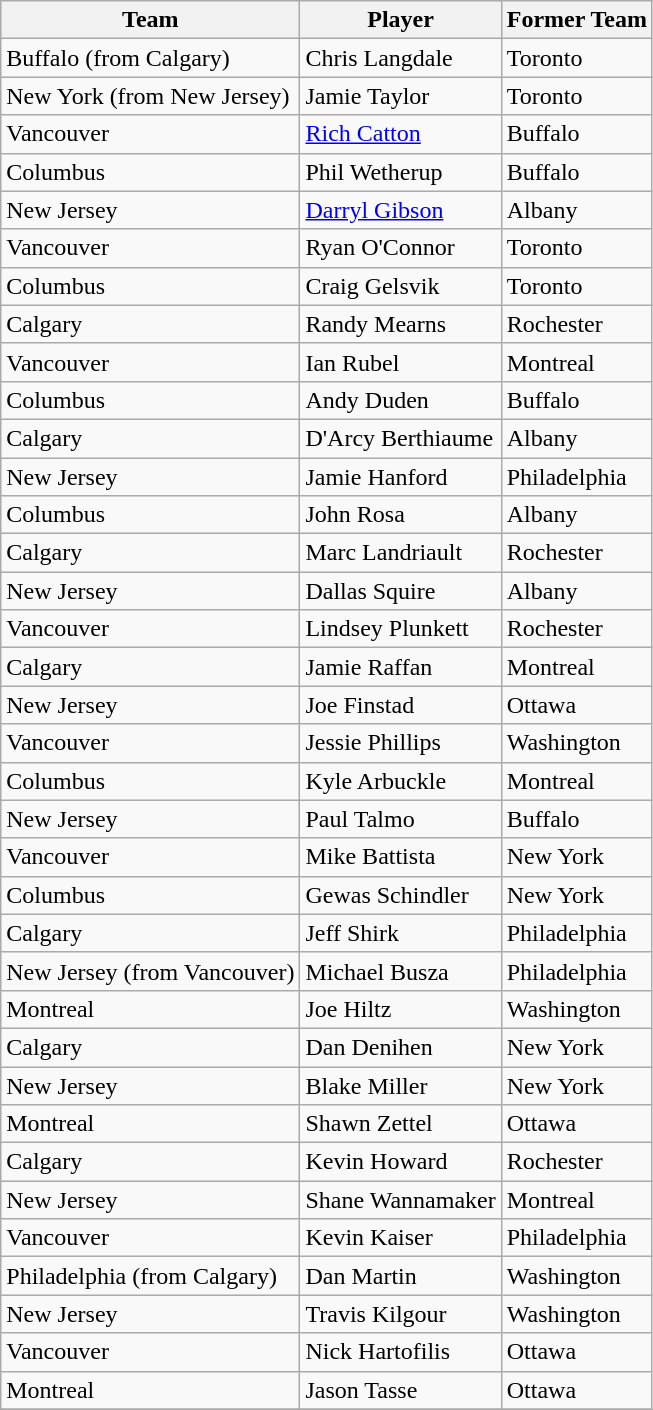<table class="wikitable">
<tr>
<th>Team</th>
<th>Player</th>
<th>Former Team</th>
</tr>
<tr>
<td>Buffalo (from Calgary)</td>
<td>Chris Langdale</td>
<td>Toronto</td>
</tr>
<tr>
<td>New York (from New Jersey)</td>
<td>Jamie Taylor</td>
<td>Toronto</td>
</tr>
<tr>
<td>Vancouver</td>
<td><a href='#'>Rich Catton</a></td>
<td>Buffalo</td>
</tr>
<tr>
<td>Columbus</td>
<td>Phil Wetherup</td>
<td>Buffalo</td>
</tr>
<tr>
<td>New Jersey</td>
<td><a href='#'>Darryl Gibson</a></td>
<td>Albany</td>
</tr>
<tr>
<td>Vancouver</td>
<td>Ryan O'Connor</td>
<td>Toronto</td>
</tr>
<tr>
<td>Columbus</td>
<td>Craig Gelsvik</td>
<td>Toronto</td>
</tr>
<tr>
<td>Calgary</td>
<td>Randy Mearns</td>
<td>Rochester</td>
</tr>
<tr>
<td>Vancouver</td>
<td>Ian Rubel</td>
<td>Montreal</td>
</tr>
<tr>
<td>Columbus</td>
<td>Andy Duden</td>
<td>Buffalo</td>
</tr>
<tr>
<td>Calgary</td>
<td>D'Arcy Berthiaume</td>
<td>Albany</td>
</tr>
<tr>
<td>New Jersey</td>
<td>Jamie Hanford</td>
<td>Philadelphia</td>
</tr>
<tr>
<td>Columbus</td>
<td>John Rosa</td>
<td>Albany</td>
</tr>
<tr>
<td>Calgary</td>
<td>Marc Landriault</td>
<td>Rochester</td>
</tr>
<tr>
<td>New Jersey</td>
<td>Dallas Squire</td>
<td>Albany</td>
</tr>
<tr>
<td>Vancouver</td>
<td>Lindsey Plunkett</td>
<td>Rochester</td>
</tr>
<tr>
<td>Calgary</td>
<td>Jamie Raffan</td>
<td>Montreal</td>
</tr>
<tr>
<td>New Jersey</td>
<td>Joe Finstad</td>
<td>Ottawa</td>
</tr>
<tr>
<td>Vancouver</td>
<td>Jessie Phillips</td>
<td>Washington</td>
</tr>
<tr>
<td>Columbus</td>
<td>Kyle Arbuckle</td>
<td>Montreal</td>
</tr>
<tr>
<td>New Jersey</td>
<td>Paul Talmo</td>
<td>Buffalo</td>
</tr>
<tr>
<td>Vancouver</td>
<td>Mike Battista</td>
<td>New York</td>
</tr>
<tr>
<td>Columbus</td>
<td>Gewas Schindler</td>
<td>New York</td>
</tr>
<tr>
<td>Calgary</td>
<td>Jeff Shirk</td>
<td>Philadelphia</td>
</tr>
<tr>
<td>New Jersey (from Vancouver)</td>
<td>Michael Busza</td>
<td>Philadelphia</td>
</tr>
<tr>
<td>Montreal</td>
<td>Joe Hiltz</td>
<td>Washington</td>
</tr>
<tr>
<td>Calgary</td>
<td>Dan Denihen</td>
<td>New York</td>
</tr>
<tr>
<td>New Jersey</td>
<td>Blake Miller</td>
<td>New York</td>
</tr>
<tr>
<td>Montreal</td>
<td>Shawn Zettel</td>
<td>Ottawa</td>
</tr>
<tr>
<td>Calgary</td>
<td>Kevin Howard</td>
<td>Rochester</td>
</tr>
<tr>
<td>New Jersey</td>
<td>Shane Wannamaker</td>
<td>Montreal</td>
</tr>
<tr>
<td>Vancouver</td>
<td>Kevin Kaiser</td>
<td>Philadelphia</td>
</tr>
<tr>
<td>Philadelphia (from Calgary)</td>
<td>Dan Martin</td>
<td>Washington</td>
</tr>
<tr>
<td>New Jersey</td>
<td>Travis Kilgour</td>
<td>Washington</td>
</tr>
<tr>
<td>Vancouver</td>
<td>Nick Hartofilis</td>
<td>Ottawa</td>
</tr>
<tr>
<td>Montreal</td>
<td>Jason Tasse</td>
<td>Ottawa</td>
</tr>
<tr>
</tr>
</table>
